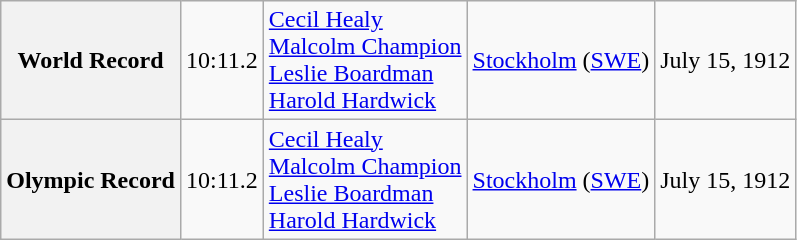<table class="wikitable" style="text-align:left">
<tr>
<th>World Record</th>
<td>10:11.2</td>
<td> <a href='#'>Cecil Healy</a><br> <a href='#'>Malcolm Champion</a><br> <a href='#'>Leslie Boardman</a><br> <a href='#'>Harold Hardwick</a></td>
<td><a href='#'>Stockholm</a> (<a href='#'>SWE</a>)</td>
<td>July 15, 1912</td>
</tr>
<tr>
<th>Olympic Record</th>
<td>10:11.2</td>
<td> <a href='#'>Cecil Healy</a><br> <a href='#'>Malcolm Champion</a><br> <a href='#'>Leslie Boardman</a><br> <a href='#'>Harold Hardwick</a></td>
<td><a href='#'>Stockholm</a> (<a href='#'>SWE</a>)</td>
<td>July 15, 1912</td>
</tr>
</table>
